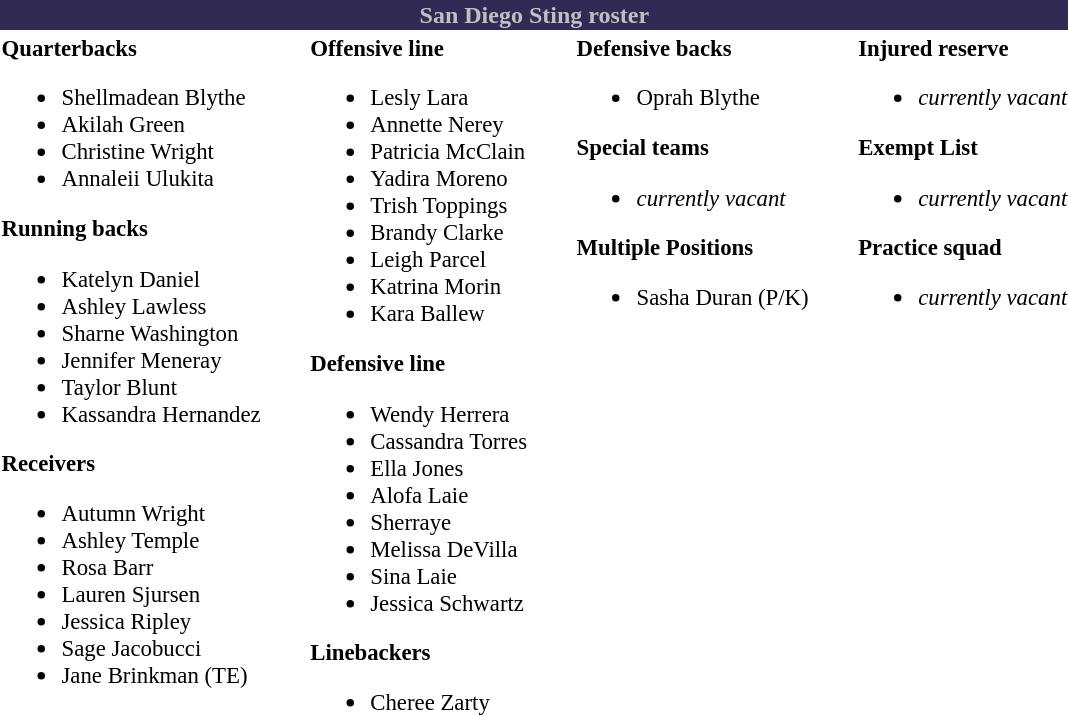<table class="toccolours" style="text-align: left;">
<tr>
<th colspan="7" style="text-align:center; color:silver; background-color:#302B54">San Diego Sting roster</th>
</tr>
<tr>
<td style="font-size: 95%;vertical-align:top;"><strong>Quarterbacks</strong><br><ul><li> Shellmadean Blythe</li><li> Akilah Green</li><li> Christine Wright</li><li> Annaleii Ulukita</li></ul><strong>Running backs</strong><ul><li> Katelyn Daniel</li><li> Ashley Lawless</li><li> Sharne Washington</li><li> Jennifer Meneray</li><li> Taylor Blunt</li><li> Kassandra Hernandez</li></ul><strong>Receivers</strong><ul><li> Autumn Wright</li><li> Ashley Temple</li><li> Rosa Barr</li><li> Lauren Sjursen</li><li> Jessica Ripley</li><li> Sage Jacobucci</li><li> Jane Brinkman (TE)</li></ul></td>
<td style="width: 25px;"></td>
<td style="font-size: 95%;vertical-align:top;"><strong>Offensive line</strong><br><ul><li> Lesly Lara</li><li> Annette Nerey</li><li> Patricia McClain</li><li> Yadira Moreno</li><li> Trish Toppings</li><li> Brandy Clarke</li><li> Leigh Parcel</li><li> Katrina Morin</li><li> Kara Ballew</li></ul><strong>Defensive line</strong><ul><li> Wendy Herrera</li><li> Cassandra Torres</li><li> Ella Jones</li><li> Alofa Laie</li><li> Sherraye</li><li> Melissa DeVilla</li><li> Sina Laie</li><li> Jessica Schwartz</li></ul><strong>Linebackers</strong><ul><li> Cheree Zarty</li></ul></td>
<td style="width: 25px;"></td>
<td style="font-size: 95%;vertical-align:top;"><strong>Defensive backs</strong><br><ul><li> Oprah Blythe</li></ul><strong>Special teams</strong><ul><li><em>currently vacant</em></li></ul><strong>Multiple Positions</strong><ul><li> Sasha Duran (P/K)</li></ul></td>
<td style="width: 25px;"></td>
<td style="font-size: 95%;vertical-align:top;"><strong>Injured reserve</strong><br><ul><li><em>currently vacant</em></li></ul><strong>Exempt List</strong><ul><li><em>currently vacant</em></li></ul><strong>Practice squad</strong><ul><li><em>currently vacant</em></li></ul></td>
</tr>
<tr>
</tr>
</table>
